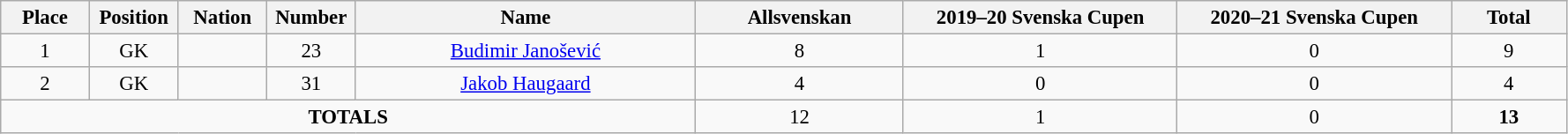<table class="wikitable" style="font-size: 95%; text-align: center;">
<tr>
<th width=60>Place</th>
<th width=60>Position</th>
<th width=60>Nation</th>
<th width=60>Number</th>
<th width=250>Name</th>
<th width=150>Allsvenskan</th>
<th width=200>2019–20 Svenska Cupen</th>
<th width=200>2020–21 Svenska Cupen</th>
<th width=80><strong>Total</strong></th>
</tr>
<tr>
<td>1</td>
<td>GK</td>
<td></td>
<td>23</td>
<td><a href='#'>Budimir Janošević</a></td>
<td>8</td>
<td>1</td>
<td>0</td>
<td>9</td>
</tr>
<tr>
<td>2</td>
<td>GK</td>
<td></td>
<td>31</td>
<td><a href='#'>Jakob Haugaard</a></td>
<td>4</td>
<td>0</td>
<td>0</td>
<td>4</td>
</tr>
<tr>
<td colspan="5"><strong>TOTALS</strong></td>
<td>12</td>
<td>1</td>
<td>0</td>
<td><strong>13</strong></td>
</tr>
</table>
